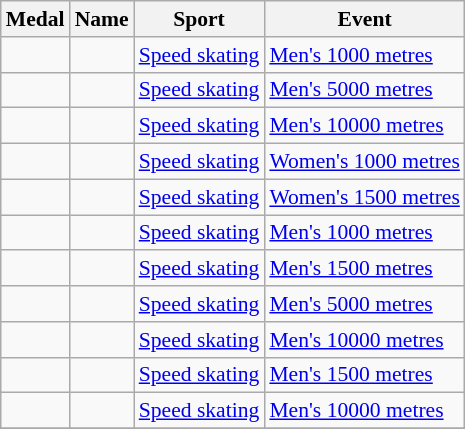<table class="wikitable sortable" style="font-size:90%">
<tr>
<th>Medal</th>
<th>Name</th>
<th>Sport</th>
<th>Event</th>
</tr>
<tr>
<td></td>
<td></td>
<td><a href='#'>Speed skating</a></td>
<td><a href='#'>Men's 1000 metres</a></td>
</tr>
<tr>
<td></td>
<td></td>
<td><a href='#'>Speed skating</a></td>
<td><a href='#'>Men's 5000 metres</a></td>
</tr>
<tr>
<td></td>
<td></td>
<td><a href='#'>Speed skating</a></td>
<td><a href='#'>Men's 10000 metres</a></td>
</tr>
<tr>
<td></td>
<td></td>
<td><a href='#'>Speed skating</a></td>
<td><a href='#'>Women's 1000 metres</a></td>
</tr>
<tr>
<td></td>
<td></td>
<td><a href='#'>Speed skating</a></td>
<td><a href='#'>Women's 1500 metres</a></td>
</tr>
<tr>
<td></td>
<td></td>
<td><a href='#'>Speed skating</a></td>
<td><a href='#'>Men's 1000 metres</a></td>
</tr>
<tr>
<td></td>
<td></td>
<td><a href='#'>Speed skating</a></td>
<td><a href='#'>Men's 1500 metres</a></td>
</tr>
<tr>
<td></td>
<td></td>
<td><a href='#'>Speed skating</a></td>
<td><a href='#'>Men's 5000 metres</a></td>
</tr>
<tr>
<td></td>
<td></td>
<td><a href='#'>Speed skating</a></td>
<td><a href='#'>Men's 10000 metres</a></td>
</tr>
<tr>
<td></td>
<td></td>
<td><a href='#'>Speed skating</a></td>
<td><a href='#'>Men's 1500 metres</a></td>
</tr>
<tr>
<td></td>
<td></td>
<td><a href='#'>Speed skating</a></td>
<td><a href='#'>Men's 10000 metres</a></td>
</tr>
<tr>
</tr>
</table>
